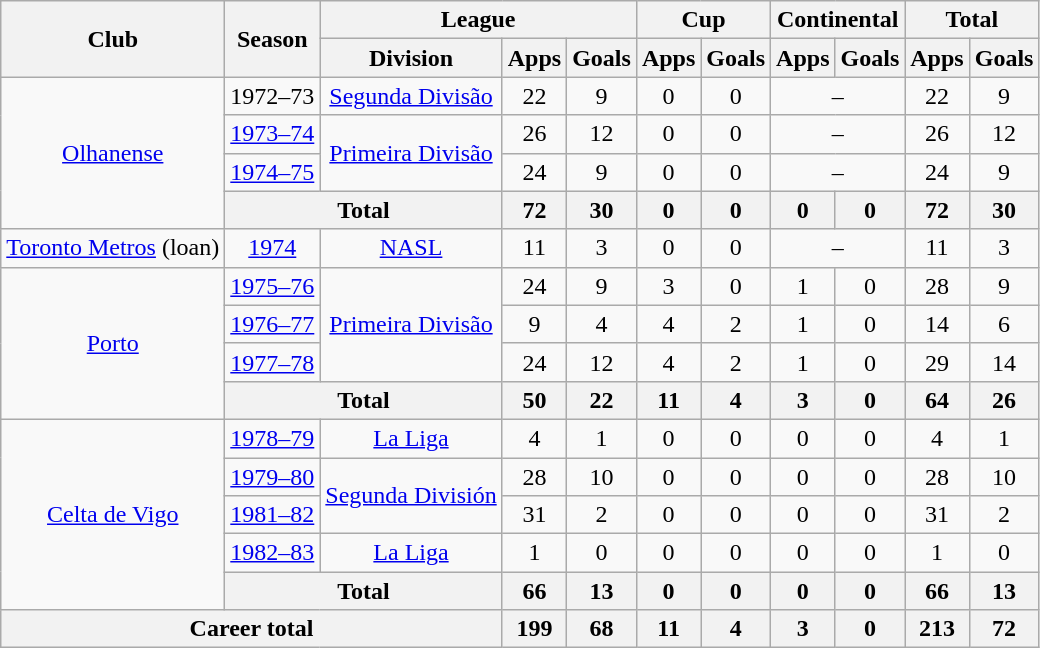<table class="wikitable" style="text-align: center">
<tr>
<th rowspan="2">Club</th>
<th rowspan="2">Season</th>
<th colspan="3">League</th>
<th colspan="2">Cup</th>
<th colspan="2">Continental</th>
<th colspan="2">Total</th>
</tr>
<tr>
<th>Division</th>
<th>Apps</th>
<th>Goals</th>
<th>Apps</th>
<th>Goals</th>
<th>Apps</th>
<th>Goals</th>
<th>Apps</th>
<th>Goals</th>
</tr>
<tr>
<td rowspan="4"><a href='#'>Olhanense</a></td>
<td>1972–73</td>
<td><a href='#'>Segunda Divisão</a></td>
<td>22</td>
<td>9</td>
<td>0</td>
<td>0</td>
<td colspan="2">–</td>
<td>22</td>
<td>9</td>
</tr>
<tr>
<td><a href='#'>1973–74</a></td>
<td rowspan="2"><a href='#'>Primeira Divisão</a></td>
<td>26</td>
<td>12</td>
<td>0</td>
<td>0</td>
<td colspan="2">–</td>
<td>26</td>
<td>12</td>
</tr>
<tr>
<td><a href='#'>1974–75</a></td>
<td>24</td>
<td>9</td>
<td>0</td>
<td>0</td>
<td colspan="2">–</td>
<td>24</td>
<td>9</td>
</tr>
<tr>
<th colspan="2"><strong>Total</strong></th>
<th>72</th>
<th>30</th>
<th>0</th>
<th>0</th>
<th>0</th>
<th>0</th>
<th>72</th>
<th>30</th>
</tr>
<tr>
<td><a href='#'>Toronto Metros</a> (loan)</td>
<td><a href='#'>1974</a></td>
<td><a href='#'>NASL</a></td>
<td>11</td>
<td>3</td>
<td>0</td>
<td>0</td>
<td colspan="2">–</td>
<td>11</td>
<td>3</td>
</tr>
<tr>
<td rowspan="4"><a href='#'>Porto</a></td>
<td><a href='#'>1975–76</a></td>
<td rowspan="3"><a href='#'>Primeira Divisão</a></td>
<td>24</td>
<td>9</td>
<td>3</td>
<td>0</td>
<td>1</td>
<td>0</td>
<td>28</td>
<td>9</td>
</tr>
<tr>
<td><a href='#'>1976–77</a></td>
<td>9</td>
<td>4</td>
<td>4</td>
<td>2</td>
<td>1</td>
<td>0</td>
<td>14</td>
<td>6</td>
</tr>
<tr>
<td><a href='#'>1977–78</a></td>
<td>24</td>
<td>12</td>
<td>4</td>
<td>2</td>
<td>1</td>
<td>0</td>
<td>29</td>
<td>14</td>
</tr>
<tr>
<th colspan="2"><strong>Total</strong></th>
<th>50</th>
<th>22</th>
<th>11</th>
<th>4</th>
<th>3</th>
<th>0</th>
<th>64</th>
<th>26</th>
</tr>
<tr>
<td rowspan="5"><a href='#'>Celta de Vigo</a></td>
<td><a href='#'>1978–79</a></td>
<td><a href='#'>La Liga</a></td>
<td>4</td>
<td>1</td>
<td>0</td>
<td>0</td>
<td>0</td>
<td>0</td>
<td>4</td>
<td>1</td>
</tr>
<tr>
<td><a href='#'>1979–80</a></td>
<td rowspan="2"><a href='#'>Segunda División</a></td>
<td>28</td>
<td>10</td>
<td>0</td>
<td>0</td>
<td>0</td>
<td>0</td>
<td>28</td>
<td>10</td>
</tr>
<tr>
<td><a href='#'>1981–82</a></td>
<td>31</td>
<td>2</td>
<td>0</td>
<td>0</td>
<td>0</td>
<td>0</td>
<td>31</td>
<td>2</td>
</tr>
<tr>
<td><a href='#'>1982–83</a></td>
<td><a href='#'>La Liga</a></td>
<td>1</td>
<td>0</td>
<td>0</td>
<td>0</td>
<td>0</td>
<td>0</td>
<td>1</td>
<td>0</td>
</tr>
<tr>
<th colspan="2"><strong>Total</strong></th>
<th>66</th>
<th>13</th>
<th>0</th>
<th>0</th>
<th>0</th>
<th>0</th>
<th>66</th>
<th>13</th>
</tr>
<tr>
<th colspan="3"><strong>Career total</strong></th>
<th>199</th>
<th>68</th>
<th>11</th>
<th>4</th>
<th>3</th>
<th>0</th>
<th>213</th>
<th>72</th>
</tr>
</table>
